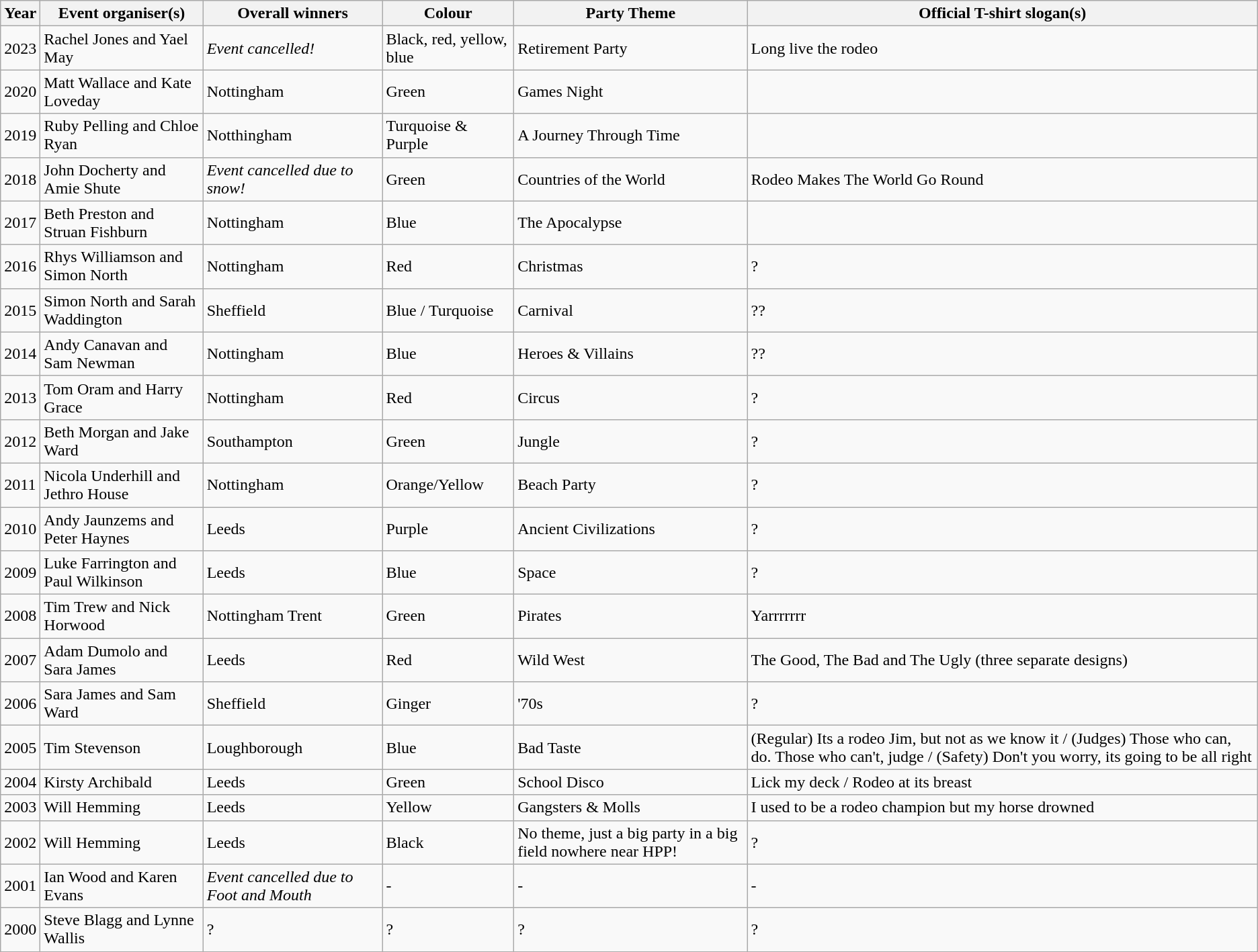<table class="wikitable">
<tr>
<th>Year</th>
<th>Event organiser(s)</th>
<th>Overall winners</th>
<th>Colour</th>
<th>Party Theme</th>
<th>Official T-shirt slogan(s)</th>
</tr>
<tr>
<td>2023</td>
<td>Rachel Jones and Yael May</td>
<td><em>Event cancelled!</em></td>
<td>Black, red, yellow, blue</td>
<td>Retirement Party</td>
<td>Long live the rodeo</td>
</tr>
<tr>
<td>2020</td>
<td>Matt Wallace and Kate Loveday</td>
<td>Nottingham</td>
<td>Green</td>
<td>Games Night</td>
<td></td>
</tr>
<tr>
<td>2019</td>
<td>Ruby Pelling and Chloe Ryan</td>
<td>Notthingham</td>
<td>Turquoise & Purple</td>
<td>A Journey Through Time</td>
<td></td>
</tr>
<tr>
<td>2018</td>
<td>John Docherty and Amie Shute</td>
<td><em>Event cancelled due to snow!</em></td>
<td>Green</td>
<td>Countries of the World</td>
<td>Rodeo Makes The World Go Round</td>
</tr>
<tr>
<td>2017</td>
<td>Beth Preston and Struan Fishburn</td>
<td>Nottingham</td>
<td>Blue</td>
<td>The Apocalypse</td>
<td></td>
</tr>
<tr>
<td>2016</td>
<td>Rhys Williamson and Simon North</td>
<td>Nottingham</td>
<td>Red</td>
<td>Christmas</td>
<td>?</td>
</tr>
<tr>
<td>2015</td>
<td>Simon North and Sarah Waddington</td>
<td>Sheffield</td>
<td>Blue / Turquoise</td>
<td>Carnival</td>
<td>??</td>
</tr>
<tr>
<td>2014</td>
<td>Andy Canavan and Sam Newman</td>
<td>Nottingham</td>
<td>Blue</td>
<td>Heroes & Villains</td>
<td>??</td>
</tr>
<tr>
<td>2013</td>
<td>Tom Oram and Harry Grace</td>
<td>Nottingham</td>
<td>Red</td>
<td>Circus</td>
<td>?</td>
</tr>
<tr>
<td>2012</td>
<td>Beth Morgan and Jake Ward</td>
<td>Southampton</td>
<td>Green</td>
<td>Jungle</td>
<td>?</td>
</tr>
<tr>
<td>2011</td>
<td>Nicola Underhill and Jethro House</td>
<td>Nottingham</td>
<td>Orange/Yellow</td>
<td>Beach Party</td>
<td>?</td>
</tr>
<tr>
<td>2010</td>
<td>Andy Jaunzems and Peter Haynes</td>
<td>Leeds</td>
<td>Purple</td>
<td>Ancient Civilizations</td>
<td>?</td>
</tr>
<tr>
<td>2009</td>
<td>Luke Farrington and Paul Wilkinson</td>
<td>Leeds</td>
<td>Blue</td>
<td>Space</td>
<td>?</td>
</tr>
<tr>
<td>2008</td>
<td>Tim Trew and Nick Horwood</td>
<td>Nottingham Trent</td>
<td>Green</td>
<td>Pirates</td>
<td>Yarrrrrrr</td>
</tr>
<tr>
<td>2007</td>
<td>Adam Dumolo and Sara James</td>
<td>Leeds</td>
<td>Red</td>
<td>Wild West</td>
<td>The Good, The Bad and The Ugly (three separate designs)</td>
</tr>
<tr>
<td>2006</td>
<td>Sara James and Sam Ward</td>
<td>Sheffield</td>
<td>Ginger</td>
<td>'70s</td>
<td>?</td>
</tr>
<tr>
<td>2005</td>
<td>Tim Stevenson</td>
<td>Loughborough</td>
<td>Blue</td>
<td>Bad Taste</td>
<td>(Regular) Its a rodeo Jim, but not as we know it / (Judges) Those who can, do.  Those who can't, judge / (Safety) Don't you worry, its going to be all right</td>
</tr>
<tr>
<td>2004</td>
<td>Kirsty Archibald</td>
<td>Leeds</td>
<td>Green</td>
<td>School Disco</td>
<td>Lick my deck / Rodeo at its breast</td>
</tr>
<tr>
<td>2003</td>
<td>Will Hemming</td>
<td>Leeds</td>
<td>Yellow</td>
<td>Gangsters & Molls</td>
<td>I used to be a rodeo champion but my horse drowned</td>
</tr>
<tr>
<td>2002</td>
<td>Will Hemming</td>
<td>Leeds</td>
<td>Black</td>
<td>No theme, just a big party in a big field nowhere near HPP!</td>
<td>?</td>
</tr>
<tr>
<td>2001</td>
<td>Ian Wood and Karen Evans</td>
<td><em>Event cancelled due to Foot and Mouth</em></td>
<td>-</td>
<td>-</td>
<td>-</td>
</tr>
<tr>
<td>2000</td>
<td>Steve Blagg and Lynne Wallis</td>
<td>?</td>
<td>?</td>
<td>?</td>
<td>?</td>
</tr>
</table>
